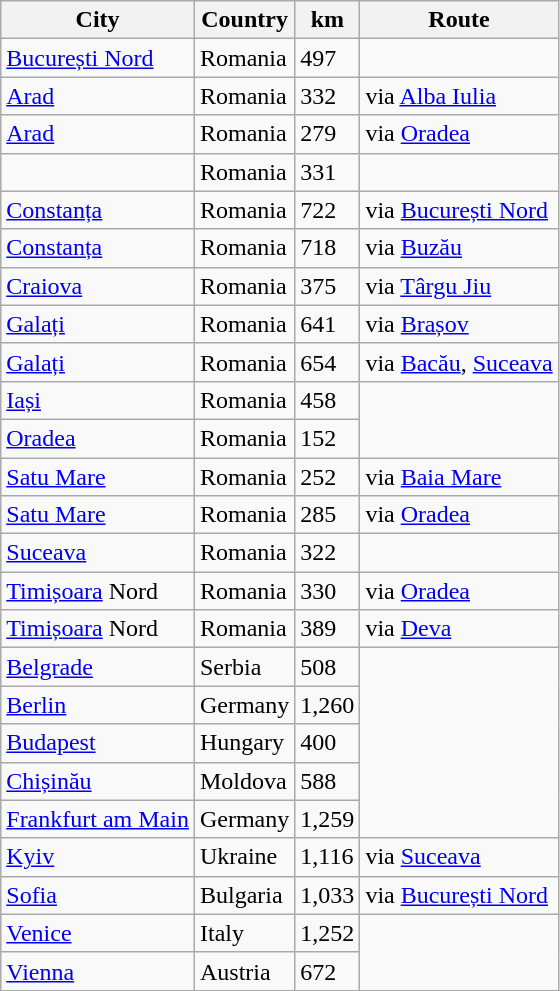<table class="wikitable sortable">
<tr>
<th>City</th>
<th>Country</th>
<th>km</th>
<th>Route</th>
</tr>
<tr>
<td><a href='#'>București Nord</a></td>
<td>Romania</td>
<td>497</td>
</tr>
<tr>
<td><a href='#'>Arad</a></td>
<td>Romania</td>
<td>332</td>
<td>via <a href='#'>Alba Iulia</a></td>
</tr>
<tr>
<td><a href='#'>Arad</a></td>
<td>Romania</td>
<td>279</td>
<td>via <a href='#'>Oradea</a></td>
</tr>
<tr>
<td></td>
<td>Romania</td>
<td>331</td>
</tr>
<tr>
<td><a href='#'>Constanța</a></td>
<td>Romania</td>
<td>722</td>
<td>via <a href='#'>București Nord</a></td>
</tr>
<tr>
<td><a href='#'>Constanța</a></td>
<td>Romania</td>
<td>718</td>
<td>via <a href='#'>Buzău</a></td>
</tr>
<tr>
<td><a href='#'>Craiova</a></td>
<td>Romania</td>
<td>375</td>
<td>via <a href='#'>Târgu Jiu</a></td>
</tr>
<tr>
<td><a href='#'>Galați</a></td>
<td>Romania</td>
<td>641</td>
<td>via <a href='#'>Brașov</a></td>
</tr>
<tr>
<td><a href='#'>Galați</a></td>
<td>Romania</td>
<td>654</td>
<td>via <a href='#'>Bacău</a>, <a href='#'>Suceava</a></td>
</tr>
<tr>
<td><a href='#'>Iași</a></td>
<td>Romania</td>
<td>458</td>
</tr>
<tr>
<td><a href='#'>Oradea</a></td>
<td>Romania</td>
<td>152</td>
</tr>
<tr>
<td><a href='#'>Satu Mare</a></td>
<td>Romania</td>
<td>252</td>
<td>via <a href='#'>Baia Mare</a></td>
</tr>
<tr>
<td><a href='#'>Satu Mare</a></td>
<td>Romania</td>
<td>285</td>
<td>via <a href='#'>Oradea</a></td>
</tr>
<tr>
<td><a href='#'>Suceava</a></td>
<td>Romania</td>
<td>322</td>
</tr>
<tr>
<td><a href='#'>Timișoara</a> Nord</td>
<td>Romania</td>
<td>330</td>
<td>via <a href='#'>Oradea</a></td>
</tr>
<tr>
<td><a href='#'>Timișoara</a> Nord</td>
<td>Romania</td>
<td>389</td>
<td>via <a href='#'>Deva</a></td>
</tr>
<tr>
<td><a href='#'>Belgrade</a></td>
<td>Serbia</td>
<td>508</td>
</tr>
<tr>
<td><a href='#'>Berlin</a></td>
<td>Germany</td>
<td>1,260</td>
</tr>
<tr>
<td><a href='#'>Budapest</a></td>
<td>Hungary</td>
<td>400</td>
</tr>
<tr>
<td><a href='#'>Chișinău</a></td>
<td>Moldova</td>
<td>588</td>
</tr>
<tr>
<td><a href='#'>Frankfurt am Main</a></td>
<td>Germany</td>
<td>1,259</td>
</tr>
<tr>
<td><a href='#'>Kyiv</a></td>
<td>Ukraine</td>
<td>1,116</td>
<td>via <a href='#'>Suceava</a></td>
</tr>
<tr>
<td><a href='#'>Sofia</a></td>
<td>Bulgaria</td>
<td>1,033</td>
<td>via <a href='#'>București Nord</a></td>
</tr>
<tr>
<td><a href='#'>Venice</a></td>
<td>Italy</td>
<td>1,252</td>
</tr>
<tr>
<td><a href='#'>Vienna</a></td>
<td>Austria</td>
<td>672</td>
</tr>
</table>
